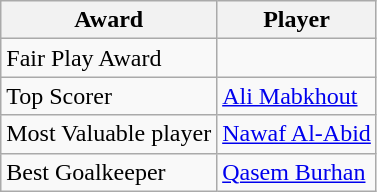<table class="wikitable">
<tr>
<th>Award</th>
<th>Player</th>
</tr>
<tr>
<td>Fair Play Award</td>
<td></td>
</tr>
<tr>
<td>Top Scorer</td>
<td> <a href='#'>Ali Mabkhout</a></td>
</tr>
<tr>
<td>Most Valuable player</td>
<td> <a href='#'>Nawaf Al-Abid</a></td>
</tr>
<tr>
<td>Best Goalkeeper</td>
<td> <a href='#'>Qasem Burhan</a></td>
</tr>
</table>
